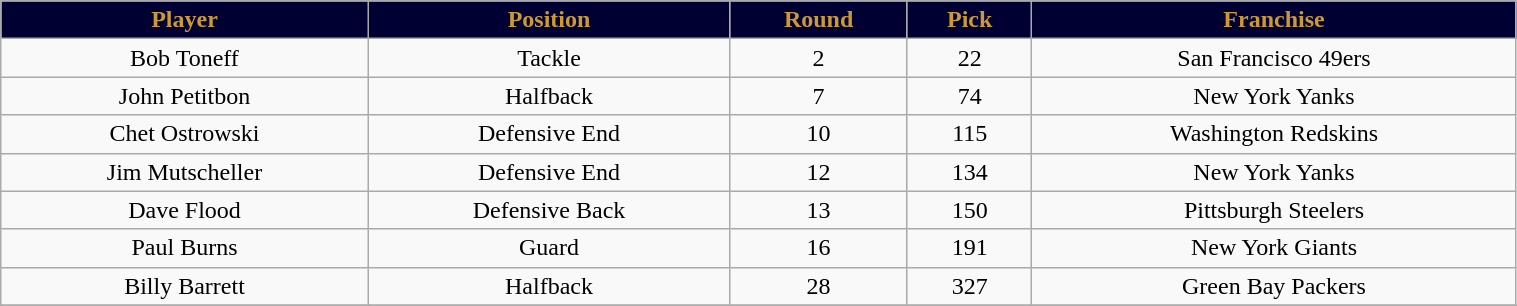<table class="wikitable" width="80%">
<tr align="center"  style="background:#000033;color:#CC9933;">
<td><strong>Player</strong></td>
<td><strong>Position</strong></td>
<td><strong>Round</strong></td>
<td><strong>Pick</strong></td>
<td><strong>Franchise</strong></td>
</tr>
<tr align="center" bgcolor="">
<td>Bob Toneff</td>
<td>Tackle</td>
<td>2</td>
<td>22</td>
<td>San Francisco 49ers</td>
</tr>
<tr align="center" bgcolor="">
<td>John Petitbon</td>
<td>Halfback</td>
<td>7</td>
<td>74</td>
<td>New York Yanks</td>
</tr>
<tr align="center" bgcolor="">
<td>Chet Ostrowski</td>
<td>Defensive End</td>
<td>10</td>
<td>115</td>
<td>Washington Redskins</td>
</tr>
<tr align="center" bgcolor="">
<td>Jim Mutscheller</td>
<td>Defensive End</td>
<td>12</td>
<td>134</td>
<td>New York Yanks</td>
</tr>
<tr align="center" bgcolor="">
<td>Dave Flood</td>
<td>Defensive Back</td>
<td>13</td>
<td>150</td>
<td>Pittsburgh Steelers</td>
</tr>
<tr align="center" bgcolor="">
<td>Paul Burns</td>
<td>Guard</td>
<td>16</td>
<td>191</td>
<td>New York Giants</td>
</tr>
<tr align="center" bgcolor="">
<td>Billy Barrett</td>
<td>Halfback</td>
<td>28</td>
<td>327</td>
<td>Green Bay Packers</td>
</tr>
<tr align="center" bgcolor="">
</tr>
</table>
